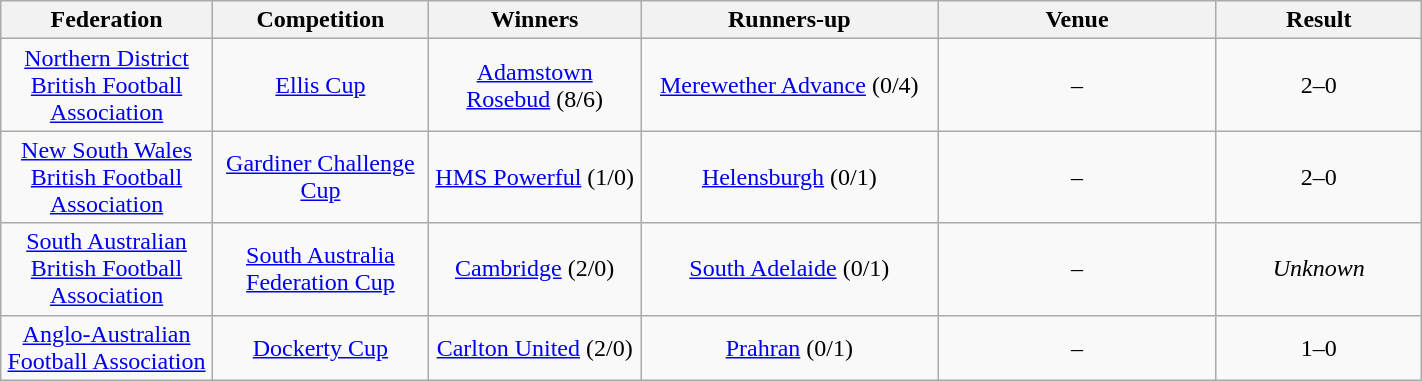<table class="wikitable" width="75%">
<tr>
<th style="width:10em">Federation</th>
<th style="width:10em">Competition</th>
<th style="width:10em">Winners</th>
<th style="width:15em">Runners-up</th>
<th style="width:15em">Venue</th>
<th style="width:10em">Result</th>
</tr>
<tr>
<td align="center"><a href='#'>Northern District British Football Association</a></td>
<td align="center"><a href='#'>Ellis Cup</a></td>
<td align="center"><a href='#'>Adamstown Rosebud</a> (8/6)</td>
<td align="center"><a href='#'>Merewether Advance</a> (0/4)</td>
<td align="center">–</td>
<td align="center">2–0</td>
</tr>
<tr>
<td align="center"><a href='#'>New South Wales British Football Association</a></td>
<td align="center"><a href='#'>Gardiner Challenge Cup</a></td>
<td align="center"><a href='#'>HMS Powerful</a> (1/0)</td>
<td align="center"><a href='#'>Helensburgh</a> (0/1)</td>
<td align="center">–</td>
<td align="center">2–0</td>
</tr>
<tr>
<td align="center"><a href='#'>South Australian British Football Association</a></td>
<td align="center"><a href='#'>South Australia Federation Cup</a></td>
<td align="center"><a href='#'>Cambridge</a> (2/0)</td>
<td align="center"><a href='#'>South Adelaide</a> (0/1)</td>
<td align="center">–</td>
<td align="center"><em>Unknown</em></td>
</tr>
<tr>
<td align="center"><a href='#'>Anglo-Australian Football Association</a></td>
<td align="center"><a href='#'>Dockerty Cup</a></td>
<td align="center"><a href='#'>Carlton United</a> (2/0)</td>
<td align="center"><a href='#'>Prahran</a> (0/1)</td>
<td align="center">–</td>
<td align="center">1–0</td>
</tr>
</table>
